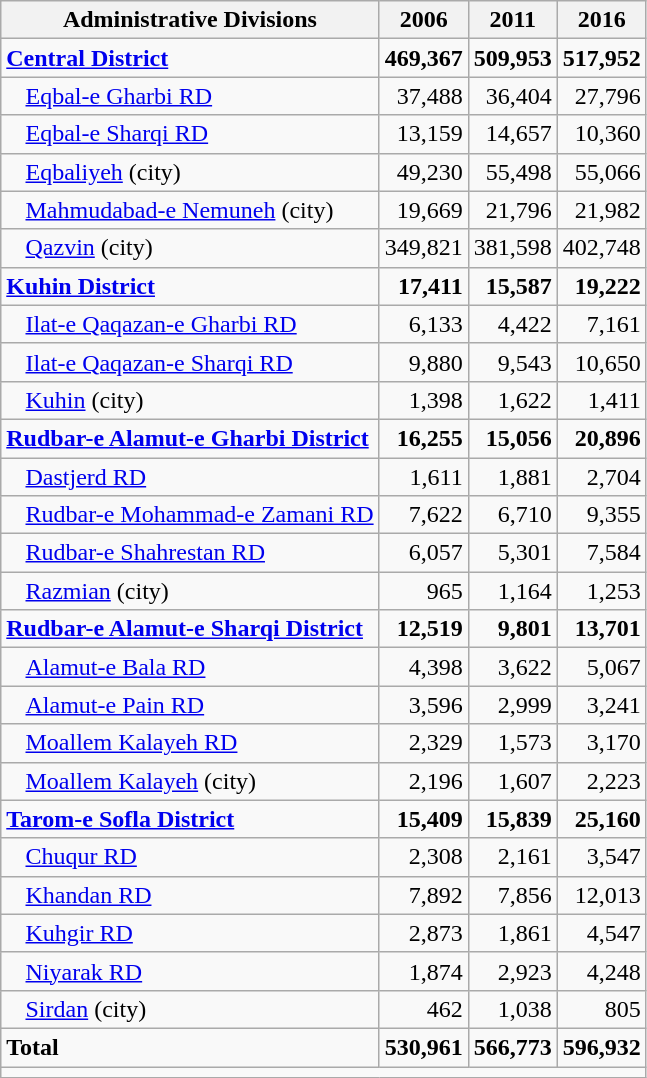<table class="wikitable">
<tr>
<th>Administrative Divisions</th>
<th>2006</th>
<th>2011</th>
<th>2016</th>
</tr>
<tr>
<td><strong><a href='#'>Central District</a></strong></td>
<td style="text-align: right;"><strong>469,367</strong></td>
<td style="text-align: right;"><strong>509,953</strong></td>
<td style="text-align: right;"><strong>517,952</strong></td>
</tr>
<tr>
<td style="padding-left: 1em;"><a href='#'>Eqbal-e Gharbi RD</a></td>
<td style="text-align: right;">37,488</td>
<td style="text-align: right;">36,404</td>
<td style="text-align: right;">27,796</td>
</tr>
<tr>
<td style="padding-left: 1em;"><a href='#'>Eqbal-e Sharqi RD</a></td>
<td style="text-align: right;">13,159</td>
<td style="text-align: right;">14,657</td>
<td style="text-align: right;">10,360</td>
</tr>
<tr>
<td style="padding-left: 1em;"><a href='#'>Eqbaliyeh</a> (city)</td>
<td style="text-align: right;">49,230</td>
<td style="text-align: right;">55,498</td>
<td style="text-align: right;">55,066</td>
</tr>
<tr>
<td style="padding-left: 1em;"><a href='#'>Mahmudabad-e Nemuneh</a> (city)</td>
<td style="text-align: right;">19,669</td>
<td style="text-align: right;">21,796</td>
<td style="text-align: right;">21,982</td>
</tr>
<tr>
<td style="padding-left: 1em;"><a href='#'>Qazvin</a> (city)</td>
<td style="text-align: right;">349,821</td>
<td style="text-align: right;">381,598</td>
<td style="text-align: right;">402,748</td>
</tr>
<tr>
<td><strong><a href='#'>Kuhin District</a></strong></td>
<td style="text-align: right;"><strong>17,411</strong></td>
<td style="text-align: right;"><strong>15,587</strong></td>
<td style="text-align: right;"><strong>19,222</strong></td>
</tr>
<tr>
<td style="padding-left: 1em;"><a href='#'>Ilat-e Qaqazan-e Gharbi RD</a></td>
<td style="text-align: right;">6,133</td>
<td style="text-align: right;">4,422</td>
<td style="text-align: right;">7,161</td>
</tr>
<tr>
<td style="padding-left: 1em;"><a href='#'>Ilat-e Qaqazan-e Sharqi RD</a></td>
<td style="text-align: right;">9,880</td>
<td style="text-align: right;">9,543</td>
<td style="text-align: right;">10,650</td>
</tr>
<tr>
<td style="padding-left: 1em;"><a href='#'>Kuhin</a> (city)</td>
<td style="text-align: right;">1,398</td>
<td style="text-align: right;">1,622</td>
<td style="text-align: right;">1,411</td>
</tr>
<tr>
<td><strong><a href='#'>Rudbar-e Alamut-e Gharbi District</a></strong></td>
<td style="text-align: right;"><strong>16,255</strong></td>
<td style="text-align: right;"><strong>15,056</strong></td>
<td style="text-align: right;"><strong>20,896</strong></td>
</tr>
<tr>
<td style="padding-left: 1em;"><a href='#'>Dastjerd RD</a></td>
<td style="text-align: right;">1,611</td>
<td style="text-align: right;">1,881</td>
<td style="text-align: right;">2,704</td>
</tr>
<tr>
<td style="padding-left: 1em;"><a href='#'>Rudbar-e Mohammad-e Zamani RD</a></td>
<td style="text-align: right;">7,622</td>
<td style="text-align: right;">6,710</td>
<td style="text-align: right;">9,355</td>
</tr>
<tr>
<td style="padding-left: 1em;"><a href='#'>Rudbar-e Shahrestan RD</a></td>
<td style="text-align: right;">6,057</td>
<td style="text-align: right;">5,301</td>
<td style="text-align: right;">7,584</td>
</tr>
<tr>
<td style="padding-left: 1em;"><a href='#'>Razmian</a> (city)</td>
<td style="text-align: right;">965</td>
<td style="text-align: right;">1,164</td>
<td style="text-align: right;">1,253</td>
</tr>
<tr>
<td><strong><a href='#'>Rudbar-e Alamut-e Sharqi District</a></strong></td>
<td style="text-align: right;"><strong>12,519</strong></td>
<td style="text-align: right;"><strong>9,801</strong></td>
<td style="text-align: right;"><strong>13,701</strong></td>
</tr>
<tr>
<td style="padding-left: 1em;"><a href='#'>Alamut-e Bala RD</a></td>
<td style="text-align: right;">4,398</td>
<td style="text-align: right;">3,622</td>
<td style="text-align: right;">5,067</td>
</tr>
<tr>
<td style="padding-left: 1em;"><a href='#'>Alamut-e Pain RD</a></td>
<td style="text-align: right;">3,596</td>
<td style="text-align: right;">2,999</td>
<td style="text-align: right;">3,241</td>
</tr>
<tr>
<td style="padding-left: 1em;"><a href='#'>Moallem Kalayeh RD</a></td>
<td style="text-align: right;">2,329</td>
<td style="text-align: right;">1,573</td>
<td style="text-align: right;">3,170</td>
</tr>
<tr>
<td style="padding-left: 1em;"><a href='#'>Moallem Kalayeh</a> (city)</td>
<td style="text-align: right;">2,196</td>
<td style="text-align: right;">1,607</td>
<td style="text-align: right;">2,223</td>
</tr>
<tr>
<td><strong><a href='#'>Tarom-e Sofla District</a></strong></td>
<td style="text-align: right;"><strong>15,409</strong></td>
<td style="text-align: right;"><strong>15,839</strong></td>
<td style="text-align: right;"><strong>25,160</strong></td>
</tr>
<tr>
<td style="padding-left: 1em;"><a href='#'>Chuqur RD</a></td>
<td style="text-align: right;">2,308</td>
<td style="text-align: right;">2,161</td>
<td style="text-align: right;">3,547</td>
</tr>
<tr>
<td style="padding-left: 1em;"><a href='#'>Khandan RD</a></td>
<td style="text-align: right;">7,892</td>
<td style="text-align: right;">7,856</td>
<td style="text-align: right;">12,013</td>
</tr>
<tr>
<td style="padding-left: 1em;"><a href='#'>Kuhgir RD</a></td>
<td style="text-align: right;">2,873</td>
<td style="text-align: right;">1,861</td>
<td style="text-align: right;">4,547</td>
</tr>
<tr>
<td style="padding-left: 1em;"><a href='#'>Niyarak RD</a></td>
<td style="text-align: right;">1,874</td>
<td style="text-align: right;">2,923</td>
<td style="text-align: right;">4,248</td>
</tr>
<tr>
<td style="padding-left: 1em;"><a href='#'>Sirdan</a> (city)</td>
<td style="text-align: right;">462</td>
<td style="text-align: right;">1,038</td>
<td style="text-align: right;">805</td>
</tr>
<tr>
<td><strong>Total</strong></td>
<td style="text-align: right;"><strong>530,961</strong></td>
<td style="text-align: right;"><strong>566,773</strong></td>
<td style="text-align: right;"><strong>596,932</strong></td>
</tr>
<tr>
<td colspan=4></td>
</tr>
</table>
